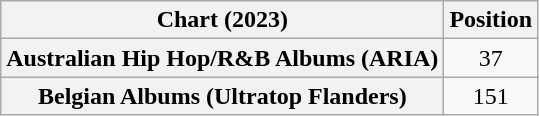<table class="wikitable sortable plainrowheaders" style="text-align:center">
<tr>
<th scope="col">Chart (2023)</th>
<th scope="col">Position</th>
</tr>
<tr>
<th scope="row">Australian Hip Hop/R&B Albums (ARIA)</th>
<td>37</td>
</tr>
<tr>
<th scope="row">Belgian Albums (Ultratop Flanders)</th>
<td>151</td>
</tr>
</table>
